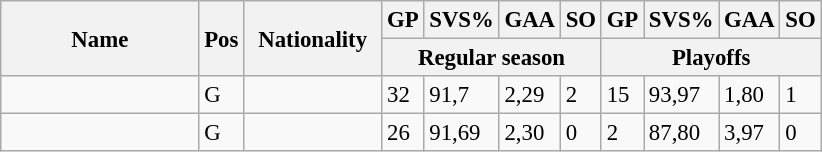<table class="wikitable sortable" style="text-align:left; font-size:95%">
<tr>
<th rowspan="2" width="125px">Name</th>
<th rowspan="2">Pos</th>
<th rowspan="2" width="85px">Nationality</th>
<th>GP</th>
<th>SVS%</th>
<th>GAA</th>
<th>SO</th>
<th>GP</th>
<th>SVS%</th>
<th>GAA</th>
<th>SO</th>
</tr>
<tr class="unsortable">
<th colspan="4">Regular season</th>
<th colspan="4">Playoffs</th>
</tr>
<tr>
<td></td>
<td>G</td>
<td></td>
<td>32</td>
<td>91,7</td>
<td>2,29</td>
<td>2</td>
<td>15</td>
<td>93,97</td>
<td>1,80</td>
<td>1</td>
</tr>
<tr>
<td></td>
<td>G</td>
<td></td>
<td>26</td>
<td>91,69</td>
<td>2,30</td>
<td>0</td>
<td>2</td>
<td>87,80</td>
<td>3,97</td>
<td>0</td>
</tr>
</table>
